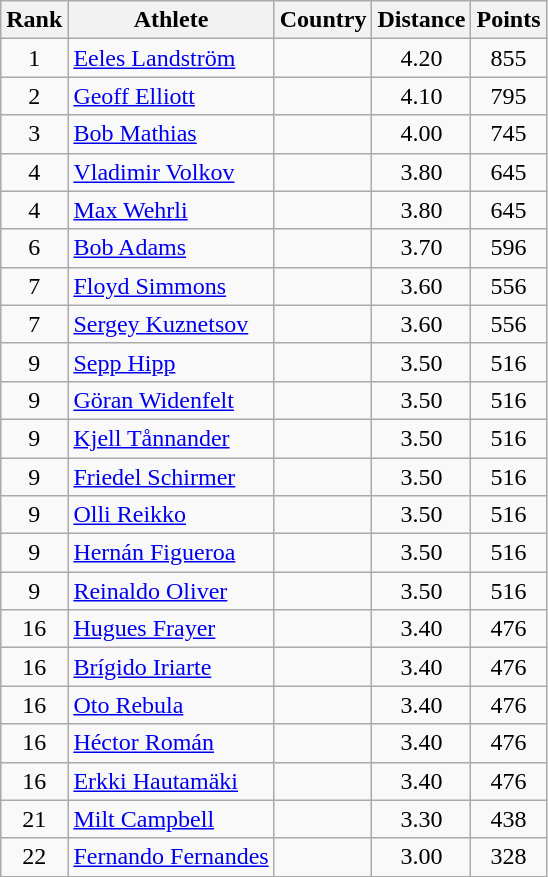<table class="wikitable sortable" style="text-align:center">
<tr>
<th>Rank</th>
<th>Athlete</th>
<th>Country</th>
<th>Distance</th>
<th>Points</th>
</tr>
<tr>
<td>1</td>
<td align=left><a href='#'>Eeles Landström</a></td>
<td align=left></td>
<td>4.20</td>
<td>855</td>
</tr>
<tr>
<td>2</td>
<td align=left><a href='#'>Geoff Elliott</a></td>
<td align=left></td>
<td>4.10</td>
<td>795</td>
</tr>
<tr>
<td>3</td>
<td align=left><a href='#'>Bob Mathias</a></td>
<td align=left></td>
<td>4.00</td>
<td>745</td>
</tr>
<tr>
<td>4</td>
<td align=left><a href='#'>Vladimir Volkov</a></td>
<td align=left></td>
<td>3.80</td>
<td>645</td>
</tr>
<tr>
<td>4</td>
<td align=left><a href='#'>Max Wehrli</a></td>
<td align=left></td>
<td>3.80</td>
<td>645</td>
</tr>
<tr>
<td>6</td>
<td align=left><a href='#'>Bob Adams</a></td>
<td align=left></td>
<td>3.70</td>
<td>596</td>
</tr>
<tr>
<td>7</td>
<td align=left><a href='#'>Floyd Simmons</a></td>
<td align=left></td>
<td>3.60</td>
<td>556</td>
</tr>
<tr>
<td>7</td>
<td align=left><a href='#'>Sergey Kuznetsov</a></td>
<td align=left></td>
<td>3.60</td>
<td>556</td>
</tr>
<tr>
<td>9</td>
<td align=left><a href='#'>Sepp Hipp</a></td>
<td align=left></td>
<td>3.50</td>
<td>516</td>
</tr>
<tr>
<td>9</td>
<td align=left><a href='#'>Göran Widenfelt</a></td>
<td align=left></td>
<td>3.50</td>
<td>516</td>
</tr>
<tr>
<td>9</td>
<td align=left><a href='#'>Kjell Tånnander</a></td>
<td align=left></td>
<td>3.50</td>
<td>516</td>
</tr>
<tr>
<td>9</td>
<td align=left><a href='#'>Friedel Schirmer</a></td>
<td align=left></td>
<td>3.50</td>
<td>516</td>
</tr>
<tr>
<td>9</td>
<td align=left><a href='#'>Olli Reikko</a></td>
<td align=left></td>
<td>3.50</td>
<td>516</td>
</tr>
<tr>
<td>9</td>
<td align=left><a href='#'>Hernán Figueroa</a></td>
<td align=left></td>
<td>3.50</td>
<td>516</td>
</tr>
<tr>
<td>9</td>
<td align=left><a href='#'>Reinaldo Oliver</a></td>
<td align=left></td>
<td>3.50</td>
<td>516</td>
</tr>
<tr>
<td>16</td>
<td align=left><a href='#'>Hugues Frayer</a></td>
<td align=left></td>
<td>3.40</td>
<td>476</td>
</tr>
<tr>
<td>16</td>
<td align=left><a href='#'>Brígido Iriarte</a></td>
<td align=left></td>
<td>3.40</td>
<td>476</td>
</tr>
<tr>
<td>16</td>
<td align=left><a href='#'>Oto Rebula</a></td>
<td align=left></td>
<td>3.40</td>
<td>476</td>
</tr>
<tr>
<td>16</td>
<td align=left><a href='#'>Héctor Román</a></td>
<td align=left></td>
<td>3.40</td>
<td>476</td>
</tr>
<tr>
<td>16</td>
<td align=left><a href='#'>Erkki Hautamäki</a></td>
<td align=left></td>
<td>3.40</td>
<td>476</td>
</tr>
<tr>
<td>21</td>
<td align=left><a href='#'>Milt Campbell</a></td>
<td align=left></td>
<td>3.30</td>
<td>438</td>
</tr>
<tr>
<td>22</td>
<td align=left><a href='#'>Fernando Fernandes</a></td>
<td align=left></td>
<td>3.00</td>
<td>328</td>
</tr>
</table>
